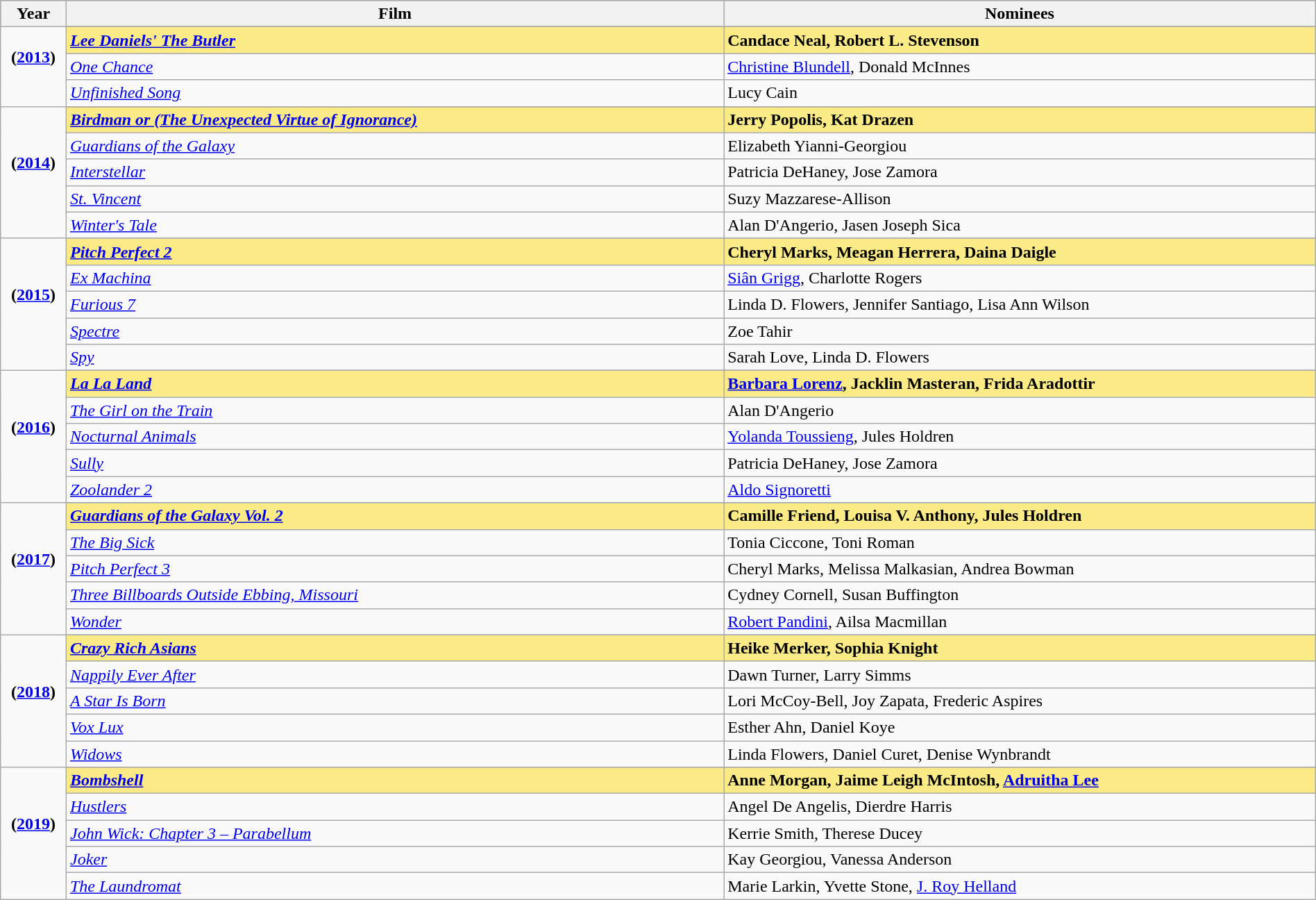<table class="wikitable" style="width:100%">
<tr bgcolor="#bebebe">
<th width="5%">Year</th>
<th width="50%">Film</th>
<th width="45%">Nominees</th>
</tr>
<tr>
<td rowspan=4 style="text-align:center"><strong>(<a href='#'>2013</a>)</strong><br> <br> </td>
</tr>
<tr style="background:#FAEB86">
<td><strong><em><a href='#'>Lee Daniels' The Butler</a></em></strong></td>
<td><strong>Candace Neal, Robert L. Stevenson</strong></td>
</tr>
<tr>
<td><em><a href='#'>One Chance</a></em></td>
<td><a href='#'>Christine Blundell</a>, Donald McInnes</td>
</tr>
<tr>
<td><em><a href='#'>Unfinished Song</a></em></td>
<td>Lucy Cain</td>
</tr>
<tr>
<td rowspan=6 style="text-align:center"><strong>(<a href='#'>2014</a>)</strong><br> <br> </td>
</tr>
<tr style="background:#FAEB86">
<td><strong><em><a href='#'>Birdman or (The Unexpected Virtue of Ignorance)</a></em></strong></td>
<td><strong>Jerry Popolis, Kat Drazen</strong></td>
</tr>
<tr>
<td><em><a href='#'>Guardians of the Galaxy</a></em></td>
<td>Elizabeth Yianni-Georgiou</td>
</tr>
<tr>
<td><em><a href='#'>Interstellar</a></em></td>
<td>Patricia DeHaney, Jose Zamora</td>
</tr>
<tr>
<td><em><a href='#'>St. Vincent</a></em></td>
<td>Suzy Mazzarese-Allison</td>
</tr>
<tr>
<td><em><a href='#'>Winter's Tale</a></em></td>
<td>Alan D'Angerio, Jasen Joseph Sica</td>
</tr>
<tr>
<td rowspan=6 style="text-align:center"><strong>(<a href='#'>2015</a>)</strong><br> <br> </td>
</tr>
<tr style="background:#FAEB86">
<td><strong><em><a href='#'>Pitch Perfect 2</a></em></strong></td>
<td><strong>Cheryl Marks, Meagan Herrera, Daina Daigle</strong></td>
</tr>
<tr>
<td><em><a href='#'>Ex Machina</a></em></td>
<td><a href='#'>Siân Grigg</a>, Charlotte Rogers</td>
</tr>
<tr>
<td><em><a href='#'>Furious 7</a></em></td>
<td>Linda D. Flowers, Jennifer Santiago, Lisa Ann Wilson</td>
</tr>
<tr>
<td><em><a href='#'>Spectre</a></em></td>
<td>Zoe Tahir</td>
</tr>
<tr>
<td><em><a href='#'>Spy</a></em></td>
<td>Sarah Love, Linda D. Flowers</td>
</tr>
<tr>
<td rowspan=6 style="text-align:center"><strong>(<a href='#'>2016</a>)</strong><br> <br> </td>
</tr>
<tr style="background:#FAEB86">
<td><strong><em><a href='#'>La La Land</a></em></strong></td>
<td><strong><a href='#'>Barbara Lorenz</a>, Jacklin Masteran, Frida Aradottir</strong></td>
</tr>
<tr>
<td><em><a href='#'>The Girl on the Train</a></em></td>
<td>Alan D'Angerio</td>
</tr>
<tr>
<td><em><a href='#'>Nocturnal Animals</a></em></td>
<td><a href='#'>Yolanda Toussieng</a>, Jules Holdren</td>
</tr>
<tr>
<td><em><a href='#'>Sully</a></em></td>
<td>Patricia DeHaney, Jose Zamora</td>
</tr>
<tr>
<td><em><a href='#'>Zoolander 2</a></em></td>
<td><a href='#'>Aldo Signoretti</a></td>
</tr>
<tr>
<td rowspan=6 style="text-align:center"><strong>(<a href='#'>2017</a>)</strong><br> <br> </td>
</tr>
<tr style="background:#FAEB86">
<td><strong><em><a href='#'>Guardians of the Galaxy Vol. 2</a></em></strong></td>
<td><strong>Camille Friend, Louisa V. Anthony, Jules Holdren</strong></td>
</tr>
<tr>
<td><em><a href='#'>The Big Sick</a></em></td>
<td>Tonia Ciccone, Toni Roman</td>
</tr>
<tr>
<td><em><a href='#'>Pitch Perfect 3</a></em></td>
<td>Cheryl Marks, Melissa Malkasian, Andrea Bowman</td>
</tr>
<tr>
<td><em><a href='#'>Three Billboards Outside Ebbing, Missouri</a></em></td>
<td>Cydney Cornell, Susan Buffington</td>
</tr>
<tr>
<td><em><a href='#'>Wonder</a></em></td>
<td><a href='#'>Robert Pandini</a>, Ailsa Macmillan</td>
</tr>
<tr>
<td rowspan=6 style="text-align:center"><strong>(<a href='#'>2018</a>)</strong><br> <br> </td>
</tr>
<tr style="background:#FAEB86">
<td><strong><em><a href='#'>Crazy Rich Asians</a></em></strong></td>
<td><strong>Heike Merker, Sophia Knight</strong></td>
</tr>
<tr>
<td><em><a href='#'>Nappily Ever After</a></em></td>
<td>Dawn Turner, Larry Simms</td>
</tr>
<tr>
<td><em><a href='#'>A Star Is Born</a></em></td>
<td>Lori McCoy-Bell, Joy Zapata, Frederic Aspires</td>
</tr>
<tr>
<td><em><a href='#'>Vox Lux</a></em></td>
<td>Esther Ahn, Daniel Koye</td>
</tr>
<tr>
<td><em><a href='#'>Widows</a></em></td>
<td>Linda Flowers, Daniel Curet, Denise Wynbrandt</td>
</tr>
<tr>
<td rowspan=6 style="text-align:center"><strong>(<a href='#'>2019</a>)</strong><br> <br> </td>
</tr>
<tr style="background:#FAEB86">
<td><strong><em><a href='#'>Bombshell</a></em></strong></td>
<td><strong>Anne Morgan, Jaime Leigh McIntosh, <a href='#'>Adruitha Lee</a></strong></td>
</tr>
<tr>
<td><em><a href='#'>Hustlers</a></em></td>
<td>Angel De Angelis, Dierdre Harris</td>
</tr>
<tr>
<td><em><a href='#'>John Wick: Chapter 3 – Parabellum</a></em></td>
<td>Kerrie Smith, Therese Ducey</td>
</tr>
<tr>
<td><em><a href='#'>Joker</a></em></td>
<td>Kay Georgiou, Vanessa Anderson</td>
</tr>
<tr>
<td><em><a href='#'>The Laundromat</a></em></td>
<td>Marie Larkin, Yvette Stone, <a href='#'>J. Roy Helland</a></td>
</tr>
</table>
